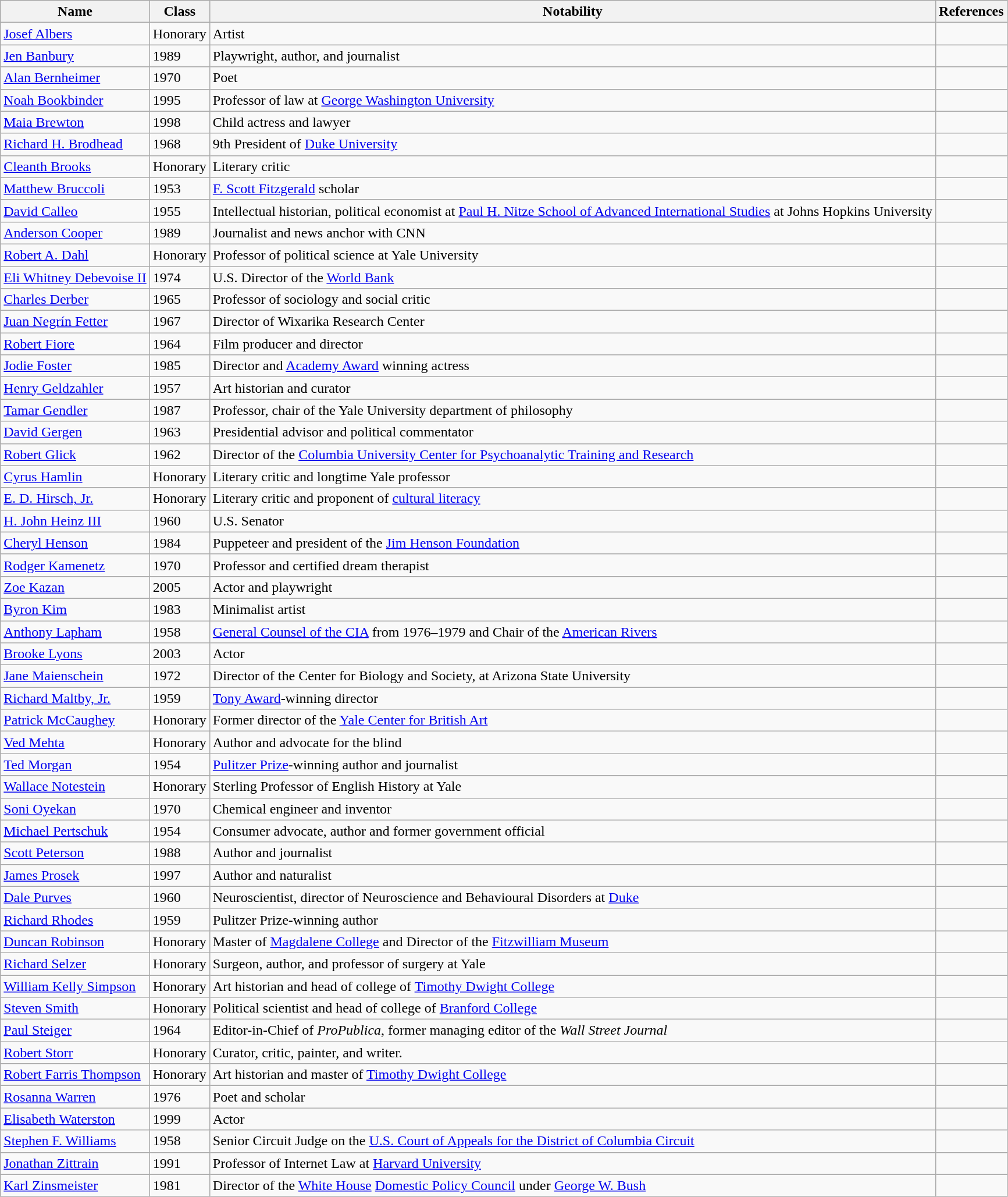<table class="wikitable sortable" style="text-align:left;width:auto;">
<tr>
<th>Name</th>
<th>Class</th>
<th>Notability</th>
<th>References</th>
</tr>
<tr>
<td><a href='#'>Josef Albers</a></td>
<td>Honorary</td>
<td>Artist</td>
<td></td>
</tr>
<tr>
<td><a href='#'>Jen Banbury</a></td>
<td>1989</td>
<td>Playwright, author, and journalist</td>
<td></td>
</tr>
<tr>
<td><a href='#'>Alan Bernheimer</a></td>
<td>1970</td>
<td>Poet</td>
<td></td>
</tr>
<tr>
<td><a href='#'>Noah Bookbinder</a></td>
<td>1995</td>
<td>Professor of law at <a href='#'>George Washington University</a></td>
<td></td>
</tr>
<tr>
<td><a href='#'>Maia Brewton</a></td>
<td>1998</td>
<td>Child actress and lawyer</td>
<td></td>
</tr>
<tr>
<td><a href='#'>Richard H. Brodhead</a></td>
<td>1968</td>
<td>9th President of <a href='#'>Duke University</a></td>
<td></td>
</tr>
<tr>
<td><a href='#'>Cleanth Brooks</a></td>
<td>Honorary</td>
<td>Literary critic</td>
<td></td>
</tr>
<tr>
<td><a href='#'>Matthew Bruccoli</a></td>
<td>1953</td>
<td><a href='#'>F. Scott Fitzgerald</a> scholar</td>
<td></td>
</tr>
<tr>
<td><a href='#'>David Calleo</a></td>
<td>1955</td>
<td>Intellectual historian, political economist at <a href='#'>Paul H. Nitze School of Advanced International Studies</a> at Johns Hopkins University</td>
<td></td>
</tr>
<tr>
<td><a href='#'>Anderson Cooper</a></td>
<td>1989</td>
<td>Journalist and news anchor with CNN</td>
<td></td>
</tr>
<tr>
<td><a href='#'>Robert A. Dahl</a></td>
<td>Honorary</td>
<td>Professor of political science at Yale University</td>
<td></td>
</tr>
<tr>
<td><a href='#'>Eli Whitney Debevoise II</a></td>
<td>1974</td>
<td>U.S. Director of the <a href='#'>World Bank</a></td>
<td></td>
</tr>
<tr>
<td><a href='#'>Charles Derber</a></td>
<td>1965</td>
<td>Professor of sociology and social critic</td>
<td></td>
</tr>
<tr>
<td><a href='#'>Juan Negrín Fetter</a></td>
<td>1967</td>
<td>Director of Wixarika Research Center</td>
<td></td>
</tr>
<tr>
<td><a href='#'>Robert Fiore</a></td>
<td>1964</td>
<td>Film producer and director</td>
<td></td>
</tr>
<tr>
<td><a href='#'>Jodie Foster</a></td>
<td>1985</td>
<td>Director and <a href='#'>Academy Award</a> winning actress</td>
<td></td>
</tr>
<tr>
<td><a href='#'>Henry Geldzahler</a></td>
<td>1957</td>
<td>Art historian and curator</td>
<td></td>
</tr>
<tr>
<td><a href='#'>Tamar Gendler</a></td>
<td>1987</td>
<td>Professor, chair of the Yale University department of philosophy</td>
<td></td>
</tr>
<tr>
<td><a href='#'>David Gergen</a></td>
<td>1963</td>
<td>Presidential advisor and political commentator</td>
<td></td>
</tr>
<tr>
<td><a href='#'>Robert Glick</a></td>
<td>1962</td>
<td>Director of the <a href='#'>Columbia University Center for Psychoanalytic Training and Research</a></td>
<td></td>
</tr>
<tr>
<td><a href='#'>Cyrus Hamlin</a></td>
<td>Honorary</td>
<td>Literary critic and longtime Yale professor</td>
<td></td>
</tr>
<tr>
<td><a href='#'>E. D. Hirsch, Jr.</a></td>
<td>Honorary</td>
<td>Literary critic and proponent of <a href='#'>cultural literacy</a></td>
<td></td>
</tr>
<tr>
<td><a href='#'>H. John Heinz III</a></td>
<td>1960</td>
<td>U.S. Senator</td>
<td></td>
</tr>
<tr>
<td><a href='#'>Cheryl Henson</a></td>
<td>1984</td>
<td>Puppeteer and president of the <a href='#'>Jim Henson Foundation</a></td>
<td></td>
</tr>
<tr>
<td><a href='#'>Rodger Kamenetz</a></td>
<td>1970</td>
<td>Professor and certified dream therapist</td>
<td></td>
</tr>
<tr>
<td><a href='#'>Zoe Kazan</a></td>
<td>2005</td>
<td>Actor and playwright</td>
<td></td>
</tr>
<tr>
<td><a href='#'>Byron Kim</a></td>
<td>1983</td>
<td>Minimalist artist</td>
<td></td>
</tr>
<tr>
<td><a href='#'>Anthony Lapham</a></td>
<td>1958</td>
<td><a href='#'>General Counsel of the CIA</a> from 1976–1979 and Chair of the <a href='#'>American Rivers</a></td>
<td></td>
</tr>
<tr>
<td><a href='#'>Brooke Lyons</a></td>
<td>2003</td>
<td>Actor</td>
<td></td>
</tr>
<tr>
<td><a href='#'>Jane Maienschein</a></td>
<td>1972</td>
<td>Director of the Center for Biology and Society, at Arizona State University</td>
<td></td>
</tr>
<tr>
<td><a href='#'>Richard Maltby, Jr.</a></td>
<td>1959</td>
<td><a href='#'>Tony Award</a>-winning director</td>
<td></td>
</tr>
<tr>
<td><a href='#'>Patrick McCaughey</a></td>
<td>Honorary</td>
<td>Former director of the <a href='#'>Yale Center for British Art</a></td>
<td></td>
</tr>
<tr>
<td><a href='#'>Ved Mehta</a></td>
<td>Honorary</td>
<td>Author and advocate for the blind</td>
<td></td>
</tr>
<tr>
<td><a href='#'>Ted Morgan</a></td>
<td>1954</td>
<td><a href='#'>Pulitzer Prize</a>-winning author and journalist</td>
<td></td>
</tr>
<tr>
<td><a href='#'>Wallace Notestein</a></td>
<td>Honorary</td>
<td>Sterling Professor of English History at Yale</td>
<td></td>
</tr>
<tr>
<td><a href='#'>Soni Oyekan</a></td>
<td>1970</td>
<td>Chemical engineer and inventor</td>
<td></td>
</tr>
<tr>
<td><a href='#'>Michael Pertschuk</a></td>
<td>1954</td>
<td>Consumer advocate, author and former government official</td>
<td></td>
</tr>
<tr>
<td><a href='#'>Scott Peterson</a></td>
<td>1988</td>
<td>Author and journalist</td>
<td></td>
</tr>
<tr>
<td><a href='#'>James Prosek</a></td>
<td>1997</td>
<td>Author and naturalist</td>
<td></td>
</tr>
<tr>
<td><a href='#'>Dale Purves</a></td>
<td>1960</td>
<td>Neuroscientist, director of Neuroscience and Behavioural Disorders at <a href='#'>Duke</a></td>
<td></td>
</tr>
<tr>
<td><a href='#'>Richard Rhodes</a></td>
<td>1959</td>
<td>Pulitzer Prize-winning author</td>
<td></td>
</tr>
<tr>
<td><a href='#'>Duncan Robinson</a></td>
<td>Honorary</td>
<td>Master of <a href='#'>Magdalene College</a> and Director of the <a href='#'>Fitzwilliam Museum</a></td>
<td></td>
</tr>
<tr>
<td><a href='#'>Richard Selzer</a></td>
<td>Honorary</td>
<td>Surgeon, author, and professor of surgery at Yale</td>
<td></td>
</tr>
<tr>
<td><a href='#'>William Kelly Simpson</a></td>
<td>Honorary</td>
<td>Art historian and head of college of <a href='#'>Timothy Dwight College</a></td>
<td></td>
</tr>
<tr>
<td><a href='#'>Steven Smith</a></td>
<td>Honorary</td>
<td>Political scientist and head of college of <a href='#'>Branford College</a></td>
<td></td>
</tr>
<tr>
<td><a href='#'>Paul Steiger</a></td>
<td>1964</td>
<td>Editor-in-Chief of <em>ProPublica</em>, former managing editor of the <em>Wall Street Journal</em></td>
<td></td>
</tr>
<tr>
<td><a href='#'>Robert Storr</a></td>
<td>Honorary</td>
<td>Curator, critic, painter, and writer.</td>
<td></td>
</tr>
<tr>
<td><a href='#'>Robert Farris Thompson</a></td>
<td>Honorary</td>
<td>Art historian and master of <a href='#'>Timothy Dwight College</a></td>
<td></td>
</tr>
<tr>
<td><a href='#'>Rosanna Warren</a></td>
<td>1976</td>
<td>Poet and scholar</td>
<td></td>
</tr>
<tr>
<td><a href='#'>Elisabeth Waterston</a></td>
<td>1999</td>
<td>Actor</td>
<td></td>
</tr>
<tr>
<td><a href='#'>Stephen F. Williams</a></td>
<td>1958</td>
<td>Senior Circuit Judge on the <a href='#'>U.S. Court of Appeals for the District of Columbia Circuit</a></td>
<td></td>
</tr>
<tr>
<td><a href='#'>Jonathan Zittrain</a></td>
<td>1991</td>
<td>Professor of Internet Law at <a href='#'>Harvard University</a></td>
<td></td>
</tr>
<tr>
<td><a href='#'>Karl Zinsmeister</a></td>
<td>1981</td>
<td>Director of the <a href='#'>White House</a> <a href='#'>Domestic Policy Council</a> under <a href='#'>George W. Bush</a></td>
<td></td>
</tr>
</table>
